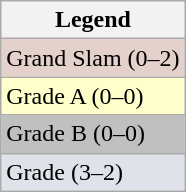<table class=wikitable>
<tr>
<th>Legend</th>
</tr>
<tr style=background:#e5d1cb>
<td>Grand Slam (0–2)</td>
</tr>
<tr style=background:#ffc>
<td>Grade A (0–0)</td>
</tr>
<tr style=background:silver>
<td>Grade B (0–0)</td>
</tr>
<tr style=background:#dfe2e9>
<td>Grade (3–2)</td>
</tr>
</table>
